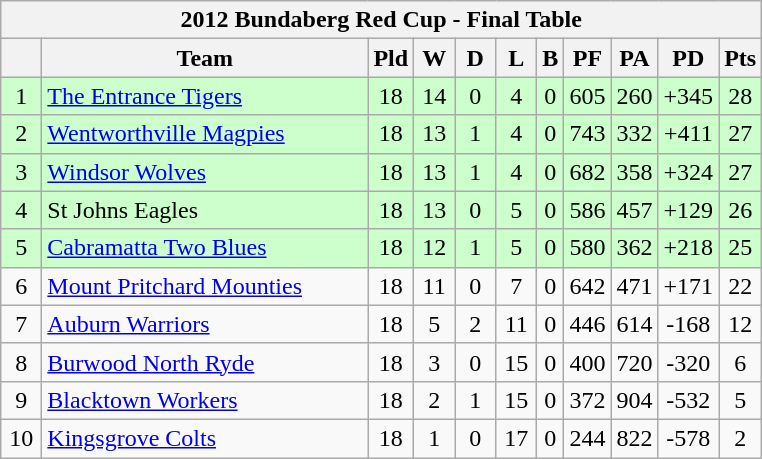<table class="wikitable" style="text-align:center;">
<tr>
<th colspan="11">2012 Bundaberg Red Cup - Final Table</th>
</tr>
<tr>
<th width=20 abbr="Position"></th>
<th width=210>Team</th>
<th width=20 abbr="Played">Pld</th>
<th width=20 abbr="Won">W</th>
<th width=20 abbr="Drawn">D</th>
<th width=20 abbr="Lost">L</th>
<th withd=20 abbr="Byes">B</th>
<th width=20 abbr="Points For">PF</th>
<th width=20 abbr="Points Against">PA</th>
<th width=30 abbr="Points Difference">PD</th>
<th width=20 abbr="Points">Pts</th>
</tr>
<tr style="background: #ccffcc;">
<td>1</td>
<td style="text-align:left;"> <a href='#'>The Entrance Tigers</a></td>
<td>18</td>
<td>14</td>
<td>0</td>
<td>4</td>
<td>0</td>
<td>605</td>
<td>260</td>
<td>+345</td>
<td>28</td>
</tr>
<tr style="background: #ccffcc;">
<td>2</td>
<td style="text-align:left;"> <a href='#'>Wentworthville Magpies</a></td>
<td>18</td>
<td>13</td>
<td>1</td>
<td>4</td>
<td>0</td>
<td>743</td>
<td>332</td>
<td>+411</td>
<td>27</td>
</tr>
<tr style="background: #ccffcc;">
<td>3</td>
<td style="text-align:left;"> <a href='#'>Windsor Wolves</a></td>
<td>18</td>
<td>13</td>
<td>1</td>
<td>4</td>
<td>0</td>
<td>682</td>
<td>358</td>
<td>+324</td>
<td>27</td>
</tr>
<tr style="background: #ccffcc;">
<td>4</td>
<td style="text-align:left;">St Johns Eagles</td>
<td>18</td>
<td>13</td>
<td>0</td>
<td>5</td>
<td>0</td>
<td>586</td>
<td>457</td>
<td>+129</td>
<td>26</td>
</tr>
<tr style="background: #ccffcc;">
<td>5</td>
<td style="text-align:left;"> <a href='#'>Cabramatta Two Blues</a></td>
<td>18</td>
<td>12</td>
<td>1</td>
<td>5</td>
<td>0</td>
<td>580</td>
<td>362</td>
<td>+218</td>
<td>25</td>
</tr>
<tr>
<td>6</td>
<td style="text-align:left;"> <a href='#'>Mount Pritchard Mounties</a></td>
<td>18</td>
<td>11</td>
<td>0</td>
<td>7</td>
<td>0</td>
<td>642</td>
<td>471</td>
<td>+171</td>
<td>22</td>
</tr>
<tr>
<td>7</td>
<td style="text-align:left;"> <a href='#'>Auburn Warriors</a></td>
<td>18</td>
<td>5</td>
<td>2</td>
<td>11</td>
<td>0</td>
<td>446</td>
<td>614</td>
<td>-168</td>
<td>12</td>
</tr>
<tr>
<td>8</td>
<td style="text-align:left;"><a href='#'>Burwood North Ryde</a></td>
<td>18</td>
<td>3</td>
<td>0</td>
<td>15</td>
<td>0</td>
<td>400</td>
<td>720</td>
<td>-320</td>
<td>6</td>
</tr>
<tr>
<td>9</td>
<td style="text-align:left;"> <a href='#'>Blacktown Workers</a></td>
<td>18</td>
<td>2</td>
<td>1</td>
<td>15</td>
<td>0</td>
<td>372</td>
<td>904</td>
<td>-532</td>
<td>5</td>
</tr>
<tr>
<td>10</td>
<td style="text-align:left;"> <a href='#'>Kingsgrove Colts</a></td>
<td>18</td>
<td>1</td>
<td>0</td>
<td>17</td>
<td>0</td>
<td>244</td>
<td>822</td>
<td>-578</td>
<td>2</td>
</tr>
</table>
